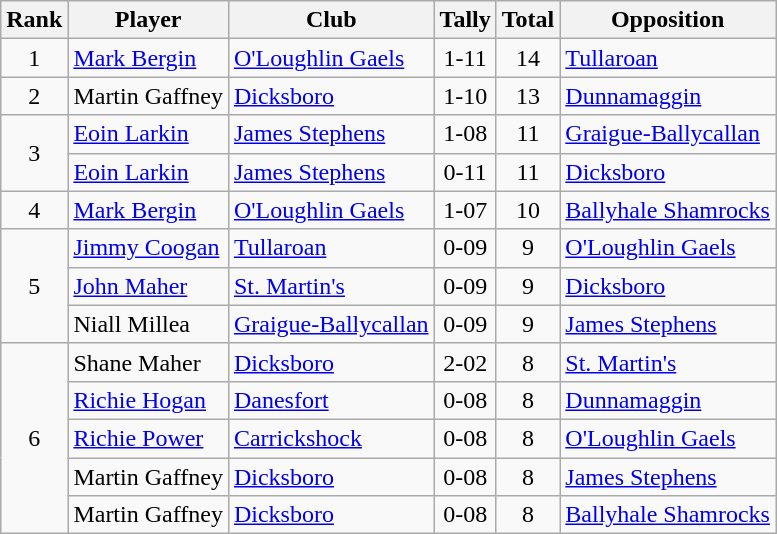<table class="wikitable">
<tr>
<th>Rank</th>
<th>Player</th>
<th>Club</th>
<th>Tally</th>
<th>Total</th>
<th>Opposition</th>
</tr>
<tr>
<td rowspan="1" style="text-align:center;">1</td>
<td><a href='#'>Mark Bergin</a></td>
<td><a href='#'>O'Loughlin Gaels</a></td>
<td align=center>1-11</td>
<td align=center>14</td>
<td><a href='#'>Tullaroan</a></td>
</tr>
<tr>
<td rowspan="1" style="text-align:center;">2</td>
<td>Martin Gaffney</td>
<td><a href='#'>Dicksboro</a></td>
<td align=center>1-10</td>
<td align=center>13</td>
<td><a href='#'>Dunnamaggin</a></td>
</tr>
<tr>
<td rowspan="2" style="text-align:center;">3</td>
<td><a href='#'>Eoin Larkin</a></td>
<td><a href='#'>James Stephens</a></td>
<td align=center>1-08</td>
<td align=center>11</td>
<td><a href='#'>Graigue-Ballycallan</a></td>
</tr>
<tr>
<td><a href='#'>Eoin Larkin</a></td>
<td><a href='#'>James Stephens</a></td>
<td align=center>0-11</td>
<td align=center>11</td>
<td><a href='#'>Dicksboro</a></td>
</tr>
<tr>
<td rowspan="1" style="text-align:center;">4</td>
<td><a href='#'>Mark Bergin</a></td>
<td><a href='#'>O'Loughlin Gaels</a></td>
<td align=center>1-07</td>
<td align=center>10</td>
<td><a href='#'>Ballyhale Shamrocks</a></td>
</tr>
<tr>
<td rowspan="3" style="text-align:center;">5</td>
<td><a href='#'>Jimmy Coogan</a></td>
<td><a href='#'>Tullaroan</a></td>
<td align=center>0-09</td>
<td align=center>9</td>
<td><a href='#'>O'Loughlin Gaels</a></td>
</tr>
<tr>
<td><a href='#'>John Maher</a></td>
<td><a href='#'>St. Martin's</a></td>
<td align=center>0-09</td>
<td align=center>9</td>
<td><a href='#'>Dicksboro</a></td>
</tr>
<tr>
<td>Niall Millea</td>
<td><a href='#'>Graigue-Ballycallan</a></td>
<td align=center>0-09</td>
<td align=center>9</td>
<td><a href='#'>James Stephens</a></td>
</tr>
<tr>
<td rowspan="5" style="text-align:center;">6</td>
<td>Shane Maher</td>
<td><a href='#'>Dicksboro</a></td>
<td align=center>2-02</td>
<td align=center>8</td>
<td><a href='#'>St. Martin's</a></td>
</tr>
<tr>
<td><a href='#'>Richie Hogan</a></td>
<td><a href='#'>Danesfort</a></td>
<td align=center>0-08</td>
<td align=center>8</td>
<td><a href='#'>Dunnamaggin</a></td>
</tr>
<tr>
<td><a href='#'>Richie Power</a></td>
<td><a href='#'>Carrickshock</a></td>
<td align=center>0-08</td>
<td align=center>8</td>
<td><a href='#'>O'Loughlin Gaels</a></td>
</tr>
<tr>
<td>Martin Gaffney</td>
<td><a href='#'>Dicksboro</a></td>
<td align=center>0-08</td>
<td align=center>8</td>
<td><a href='#'>James Stephens</a></td>
</tr>
<tr>
<td>Martin Gaffney</td>
<td><a href='#'>Dicksboro</a></td>
<td align=center>0-08</td>
<td align=center>8</td>
<td><a href='#'>Ballyhale Shamrocks</a></td>
</tr>
</table>
